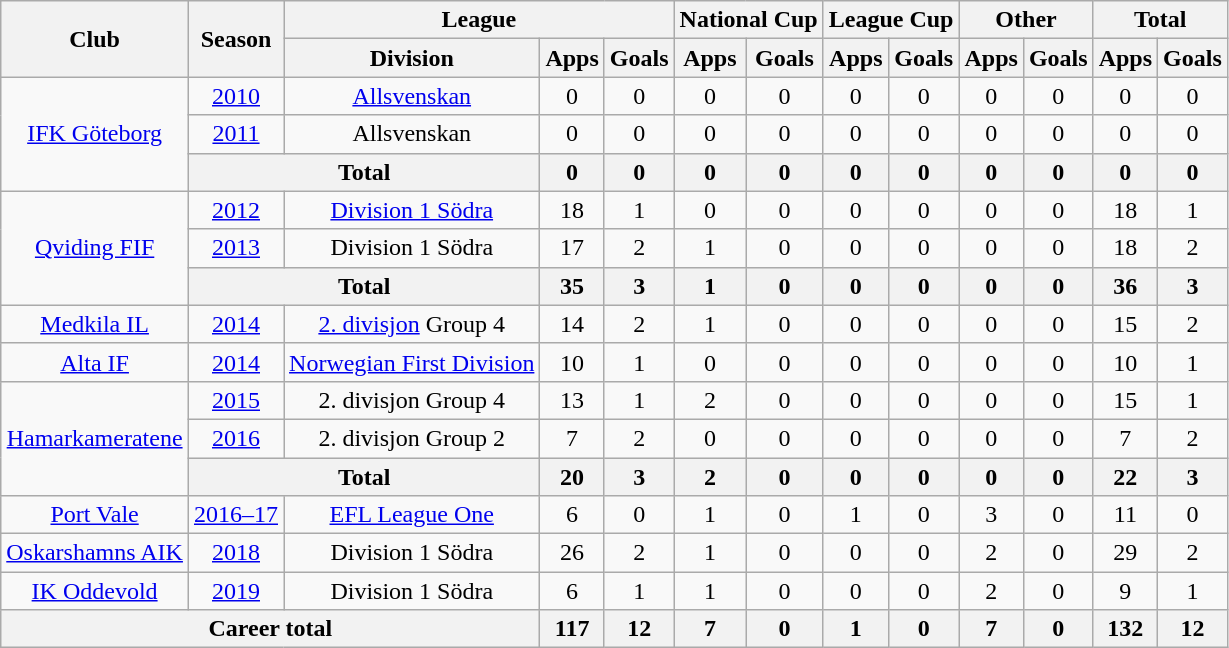<table class="wikitable" style="text-align:center">
<tr>
<th rowspan="2">Club</th>
<th rowspan="2">Season</th>
<th colspan="3">League</th>
<th colspan="2">National Cup</th>
<th colspan="2">League Cup</th>
<th colspan="2">Other</th>
<th colspan="2">Total</th>
</tr>
<tr>
<th>Division</th>
<th>Apps</th>
<th>Goals</th>
<th>Apps</th>
<th>Goals</th>
<th>Apps</th>
<th>Goals</th>
<th>Apps</th>
<th>Goals</th>
<th>Apps</th>
<th>Goals</th>
</tr>
<tr>
<td rowspan="3"><a href='#'>IFK Göteborg</a></td>
<td><a href='#'>2010</a></td>
<td><a href='#'>Allsvenskan</a></td>
<td>0</td>
<td>0</td>
<td>0</td>
<td>0</td>
<td>0</td>
<td>0</td>
<td>0</td>
<td>0</td>
<td>0</td>
<td>0</td>
</tr>
<tr>
<td><a href='#'>2011</a></td>
<td>Allsvenskan</td>
<td>0</td>
<td>0</td>
<td>0</td>
<td>0</td>
<td>0</td>
<td>0</td>
<td>0</td>
<td>0</td>
<td>0</td>
<td>0</td>
</tr>
<tr>
<th colspan="2">Total</th>
<th>0</th>
<th>0</th>
<th>0</th>
<th>0</th>
<th>0</th>
<th>0</th>
<th>0</th>
<th>0</th>
<th>0</th>
<th>0</th>
</tr>
<tr>
<td rowspan="3"><a href='#'>Qviding FIF</a></td>
<td><a href='#'>2012</a></td>
<td><a href='#'>Division 1 Södra</a></td>
<td>18</td>
<td>1</td>
<td>0</td>
<td>0</td>
<td>0</td>
<td>0</td>
<td>0</td>
<td>0</td>
<td>18</td>
<td>1</td>
</tr>
<tr>
<td><a href='#'>2013</a></td>
<td>Division 1 Södra</td>
<td>17</td>
<td>2</td>
<td>1</td>
<td>0</td>
<td>0</td>
<td>0</td>
<td>0</td>
<td>0</td>
<td>18</td>
<td>2</td>
</tr>
<tr>
<th colspan="2">Total</th>
<th>35</th>
<th>3</th>
<th>1</th>
<th>0</th>
<th>0</th>
<th>0</th>
<th>0</th>
<th>0</th>
<th>36</th>
<th>3</th>
</tr>
<tr>
<td><a href='#'>Medkila IL</a></td>
<td><a href='#'>2014</a></td>
<td><a href='#'>2. divisjon</a> Group 4</td>
<td>14</td>
<td>2</td>
<td>1</td>
<td>0</td>
<td>0</td>
<td>0</td>
<td>0</td>
<td>0</td>
<td>15</td>
<td>2</td>
</tr>
<tr>
<td><a href='#'>Alta IF</a></td>
<td><a href='#'>2014</a></td>
<td><a href='#'>Norwegian First Division</a></td>
<td>10</td>
<td>1</td>
<td>0</td>
<td>0</td>
<td>0</td>
<td>0</td>
<td>0</td>
<td>0</td>
<td>10</td>
<td>1</td>
</tr>
<tr>
<td rowspan="3"><a href='#'>Hamarkameratene</a></td>
<td><a href='#'>2015</a></td>
<td>2. divisjon Group 4</td>
<td>13</td>
<td>1</td>
<td>2</td>
<td>0</td>
<td>0</td>
<td>0</td>
<td>0</td>
<td>0</td>
<td>15</td>
<td>1</td>
</tr>
<tr>
<td><a href='#'>2016</a></td>
<td>2. divisjon Group 2</td>
<td>7</td>
<td>2</td>
<td>0</td>
<td>0</td>
<td>0</td>
<td>0</td>
<td>0</td>
<td>0</td>
<td>7</td>
<td>2</td>
</tr>
<tr>
<th colspan="2">Total</th>
<th>20</th>
<th>3</th>
<th>2</th>
<th>0</th>
<th>0</th>
<th>0</th>
<th>0</th>
<th>0</th>
<th>22</th>
<th>3</th>
</tr>
<tr>
<td><a href='#'>Port Vale</a></td>
<td><a href='#'>2016–17</a></td>
<td><a href='#'>EFL League One</a></td>
<td>6</td>
<td>0</td>
<td>1</td>
<td>0</td>
<td>1</td>
<td>0</td>
<td>3</td>
<td>0</td>
<td>11</td>
<td>0</td>
</tr>
<tr>
<td><a href='#'>Oskarshamns AIK</a></td>
<td><a href='#'>2018</a></td>
<td>Division 1 Södra</td>
<td>26</td>
<td>2</td>
<td>1</td>
<td>0</td>
<td>0</td>
<td>0</td>
<td>2</td>
<td>0</td>
<td>29</td>
<td>2</td>
</tr>
<tr>
<td><a href='#'>IK Oddevold</a></td>
<td><a href='#'>2019</a></td>
<td>Division 1 Södra</td>
<td>6</td>
<td>1</td>
<td>1</td>
<td>0</td>
<td>0</td>
<td>0</td>
<td>2</td>
<td>0</td>
<td>9</td>
<td>1</td>
</tr>
<tr>
<th colspan="3">Career total</th>
<th>117</th>
<th>12</th>
<th>7</th>
<th>0</th>
<th>1</th>
<th>0</th>
<th>7</th>
<th>0</th>
<th>132</th>
<th>12</th>
</tr>
</table>
